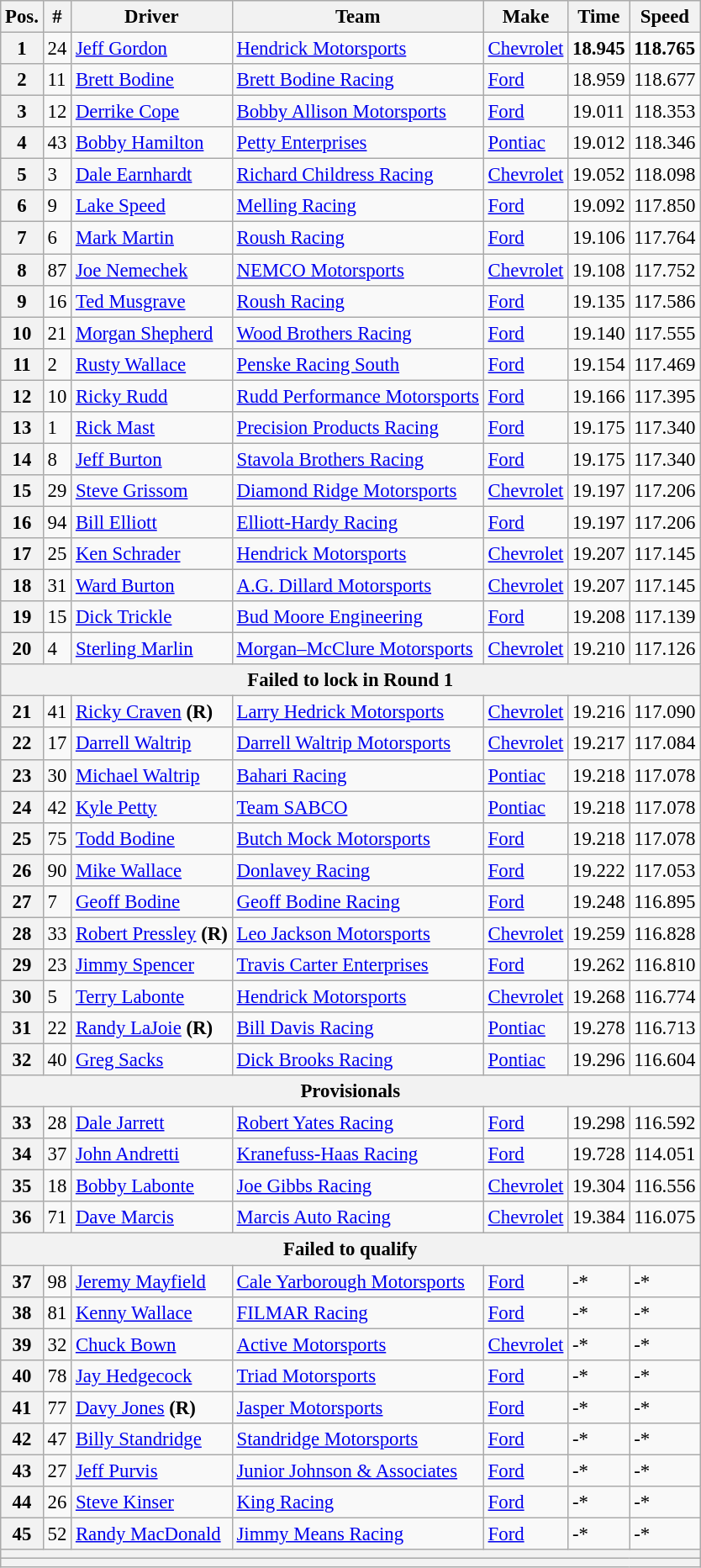<table class="wikitable" style="font-size:95%">
<tr>
<th>Pos.</th>
<th>#</th>
<th>Driver</th>
<th>Team</th>
<th>Make</th>
<th>Time</th>
<th>Speed</th>
</tr>
<tr>
<th>1</th>
<td>24</td>
<td><a href='#'>Jeff Gordon</a></td>
<td><a href='#'>Hendrick Motorsports</a></td>
<td><a href='#'>Chevrolet</a></td>
<td><strong>18.945</strong></td>
<td><strong>118.765</strong></td>
</tr>
<tr>
<th>2</th>
<td>11</td>
<td><a href='#'>Brett Bodine</a></td>
<td><a href='#'>Brett Bodine Racing</a></td>
<td><a href='#'>Ford</a></td>
<td>18.959</td>
<td>118.677</td>
</tr>
<tr>
<th>3</th>
<td>12</td>
<td><a href='#'>Derrike Cope</a></td>
<td><a href='#'>Bobby Allison Motorsports</a></td>
<td><a href='#'>Ford</a></td>
<td>19.011</td>
<td>118.353</td>
</tr>
<tr>
<th>4</th>
<td>43</td>
<td><a href='#'>Bobby Hamilton</a></td>
<td><a href='#'>Petty Enterprises</a></td>
<td><a href='#'>Pontiac</a></td>
<td>19.012</td>
<td>118.346</td>
</tr>
<tr>
<th>5</th>
<td>3</td>
<td><a href='#'>Dale Earnhardt</a></td>
<td><a href='#'>Richard Childress Racing</a></td>
<td><a href='#'>Chevrolet</a></td>
<td>19.052</td>
<td>118.098</td>
</tr>
<tr>
<th>6</th>
<td>9</td>
<td><a href='#'>Lake Speed</a></td>
<td><a href='#'>Melling Racing</a></td>
<td><a href='#'>Ford</a></td>
<td>19.092</td>
<td>117.850</td>
</tr>
<tr>
<th>7</th>
<td>6</td>
<td><a href='#'>Mark Martin</a></td>
<td><a href='#'>Roush Racing</a></td>
<td><a href='#'>Ford</a></td>
<td>19.106</td>
<td>117.764</td>
</tr>
<tr>
<th>8</th>
<td>87</td>
<td><a href='#'>Joe Nemechek</a></td>
<td><a href='#'>NEMCO Motorsports</a></td>
<td><a href='#'>Chevrolet</a></td>
<td>19.108</td>
<td>117.752</td>
</tr>
<tr>
<th>9</th>
<td>16</td>
<td><a href='#'>Ted Musgrave</a></td>
<td><a href='#'>Roush Racing</a></td>
<td><a href='#'>Ford</a></td>
<td>19.135</td>
<td>117.586</td>
</tr>
<tr>
<th>10</th>
<td>21</td>
<td><a href='#'>Morgan Shepherd</a></td>
<td><a href='#'>Wood Brothers Racing</a></td>
<td><a href='#'>Ford</a></td>
<td>19.140</td>
<td>117.555</td>
</tr>
<tr>
<th>11</th>
<td>2</td>
<td><a href='#'>Rusty Wallace</a></td>
<td><a href='#'>Penske Racing South</a></td>
<td><a href='#'>Ford</a></td>
<td>19.154</td>
<td>117.469</td>
</tr>
<tr>
<th>12</th>
<td>10</td>
<td><a href='#'>Ricky Rudd</a></td>
<td><a href='#'>Rudd Performance Motorsports</a></td>
<td><a href='#'>Ford</a></td>
<td>19.166</td>
<td>117.395</td>
</tr>
<tr>
<th>13</th>
<td>1</td>
<td><a href='#'>Rick Mast</a></td>
<td><a href='#'>Precision Products Racing</a></td>
<td><a href='#'>Ford</a></td>
<td>19.175</td>
<td>117.340</td>
</tr>
<tr>
<th>14</th>
<td>8</td>
<td><a href='#'>Jeff Burton</a></td>
<td><a href='#'>Stavola Brothers Racing</a></td>
<td><a href='#'>Ford</a></td>
<td>19.175</td>
<td>117.340</td>
</tr>
<tr>
<th>15</th>
<td>29</td>
<td><a href='#'>Steve Grissom</a></td>
<td><a href='#'>Diamond Ridge Motorsports</a></td>
<td><a href='#'>Chevrolet</a></td>
<td>19.197</td>
<td>117.206</td>
</tr>
<tr>
<th>16</th>
<td>94</td>
<td><a href='#'>Bill Elliott</a></td>
<td><a href='#'>Elliott-Hardy Racing</a></td>
<td><a href='#'>Ford</a></td>
<td>19.197</td>
<td>117.206</td>
</tr>
<tr>
<th>17</th>
<td>25</td>
<td><a href='#'>Ken Schrader</a></td>
<td><a href='#'>Hendrick Motorsports</a></td>
<td><a href='#'>Chevrolet</a></td>
<td>19.207</td>
<td>117.145</td>
</tr>
<tr>
<th>18</th>
<td>31</td>
<td><a href='#'>Ward Burton</a></td>
<td><a href='#'>A.G. Dillard Motorsports</a></td>
<td><a href='#'>Chevrolet</a></td>
<td>19.207</td>
<td>117.145</td>
</tr>
<tr>
<th>19</th>
<td>15</td>
<td><a href='#'>Dick Trickle</a></td>
<td><a href='#'>Bud Moore Engineering</a></td>
<td><a href='#'>Ford</a></td>
<td>19.208</td>
<td>117.139</td>
</tr>
<tr>
<th>20</th>
<td>4</td>
<td><a href='#'>Sterling Marlin</a></td>
<td><a href='#'>Morgan–McClure Motorsports</a></td>
<td><a href='#'>Chevrolet</a></td>
<td>19.210</td>
<td>117.126</td>
</tr>
<tr>
<th colspan="7">Failed to lock in Round 1</th>
</tr>
<tr>
<th>21</th>
<td>41</td>
<td><a href='#'>Ricky Craven</a> <strong>(R)</strong></td>
<td><a href='#'>Larry Hedrick Motorsports</a></td>
<td><a href='#'>Chevrolet</a></td>
<td>19.216</td>
<td>117.090</td>
</tr>
<tr>
<th>22</th>
<td>17</td>
<td><a href='#'>Darrell Waltrip</a></td>
<td><a href='#'>Darrell Waltrip Motorsports</a></td>
<td><a href='#'>Chevrolet</a></td>
<td>19.217</td>
<td>117.084</td>
</tr>
<tr>
<th>23</th>
<td>30</td>
<td><a href='#'>Michael Waltrip</a></td>
<td><a href='#'>Bahari Racing</a></td>
<td><a href='#'>Pontiac</a></td>
<td>19.218</td>
<td>117.078</td>
</tr>
<tr>
<th>24</th>
<td>42</td>
<td><a href='#'>Kyle Petty</a></td>
<td><a href='#'>Team SABCO</a></td>
<td><a href='#'>Pontiac</a></td>
<td>19.218</td>
<td>117.078</td>
</tr>
<tr>
<th>25</th>
<td>75</td>
<td><a href='#'>Todd Bodine</a></td>
<td><a href='#'>Butch Mock Motorsports</a></td>
<td><a href='#'>Ford</a></td>
<td>19.218</td>
<td>117.078</td>
</tr>
<tr>
<th>26</th>
<td>90</td>
<td><a href='#'>Mike Wallace</a></td>
<td><a href='#'>Donlavey Racing</a></td>
<td><a href='#'>Ford</a></td>
<td>19.222</td>
<td>117.053</td>
</tr>
<tr>
<th>27</th>
<td>7</td>
<td><a href='#'>Geoff Bodine</a></td>
<td><a href='#'>Geoff Bodine Racing</a></td>
<td><a href='#'>Ford</a></td>
<td>19.248</td>
<td>116.895</td>
</tr>
<tr>
<th>28</th>
<td>33</td>
<td><a href='#'>Robert Pressley</a> <strong>(R)</strong></td>
<td><a href='#'>Leo Jackson Motorsports</a></td>
<td><a href='#'>Chevrolet</a></td>
<td>19.259</td>
<td>116.828</td>
</tr>
<tr>
<th>29</th>
<td>23</td>
<td><a href='#'>Jimmy Spencer</a></td>
<td><a href='#'>Travis Carter Enterprises</a></td>
<td><a href='#'>Ford</a></td>
<td>19.262</td>
<td>116.810</td>
</tr>
<tr>
<th>30</th>
<td>5</td>
<td><a href='#'>Terry Labonte</a></td>
<td><a href='#'>Hendrick Motorsports</a></td>
<td><a href='#'>Chevrolet</a></td>
<td>19.268</td>
<td>116.774</td>
</tr>
<tr>
<th>31</th>
<td>22</td>
<td><a href='#'>Randy LaJoie</a> <strong>(R)</strong></td>
<td><a href='#'>Bill Davis Racing</a></td>
<td><a href='#'>Pontiac</a></td>
<td>19.278</td>
<td>116.713</td>
</tr>
<tr>
<th>32</th>
<td>40</td>
<td><a href='#'>Greg Sacks</a></td>
<td><a href='#'>Dick Brooks Racing</a></td>
<td><a href='#'>Pontiac</a></td>
<td>19.296</td>
<td>116.604</td>
</tr>
<tr>
<th colspan="7">Provisionals</th>
</tr>
<tr>
<th>33</th>
<td>28</td>
<td><a href='#'>Dale Jarrett</a></td>
<td><a href='#'>Robert Yates Racing</a></td>
<td><a href='#'>Ford</a></td>
<td>19.298</td>
<td>116.592</td>
</tr>
<tr>
<th>34</th>
<td>37</td>
<td><a href='#'>John Andretti</a></td>
<td><a href='#'>Kranefuss-Haas Racing</a></td>
<td><a href='#'>Ford</a></td>
<td>19.728</td>
<td>114.051</td>
</tr>
<tr>
<th>35</th>
<td>18</td>
<td><a href='#'>Bobby Labonte</a></td>
<td><a href='#'>Joe Gibbs Racing</a></td>
<td><a href='#'>Chevrolet</a></td>
<td>19.304</td>
<td>116.556</td>
</tr>
<tr>
<th>36</th>
<td>71</td>
<td><a href='#'>Dave Marcis</a></td>
<td><a href='#'>Marcis Auto Racing</a></td>
<td><a href='#'>Chevrolet</a></td>
<td>19.384</td>
<td>116.075</td>
</tr>
<tr>
<th colspan="7">Failed to qualify</th>
</tr>
<tr>
<th>37</th>
<td>98</td>
<td><a href='#'>Jeremy Mayfield</a></td>
<td><a href='#'>Cale Yarborough Motorsports</a></td>
<td><a href='#'>Ford</a></td>
<td>-*</td>
<td>-*</td>
</tr>
<tr>
<th>38</th>
<td>81</td>
<td><a href='#'>Kenny Wallace</a></td>
<td><a href='#'>FILMAR Racing</a></td>
<td><a href='#'>Ford</a></td>
<td>-*</td>
<td>-*</td>
</tr>
<tr>
<th>39</th>
<td>32</td>
<td><a href='#'>Chuck Bown</a></td>
<td><a href='#'>Active Motorsports</a></td>
<td><a href='#'>Chevrolet</a></td>
<td>-*</td>
<td>-*</td>
</tr>
<tr>
<th>40</th>
<td>78</td>
<td><a href='#'>Jay Hedgecock</a></td>
<td><a href='#'>Triad Motorsports</a></td>
<td><a href='#'>Ford</a></td>
<td>-*</td>
<td>-*</td>
</tr>
<tr>
<th>41</th>
<td>77</td>
<td><a href='#'>Davy Jones</a> <strong>(R)</strong></td>
<td><a href='#'>Jasper Motorsports</a></td>
<td><a href='#'>Ford</a></td>
<td>-*</td>
<td>-*</td>
</tr>
<tr>
<th>42</th>
<td>47</td>
<td><a href='#'>Billy Standridge</a></td>
<td><a href='#'>Standridge Motorsports</a></td>
<td><a href='#'>Ford</a></td>
<td>-*</td>
<td>-*</td>
</tr>
<tr>
<th>43</th>
<td>27</td>
<td><a href='#'>Jeff Purvis</a></td>
<td><a href='#'>Junior Johnson & Associates</a></td>
<td><a href='#'>Ford</a></td>
<td>-*</td>
<td>-*</td>
</tr>
<tr>
<th>44</th>
<td>26</td>
<td><a href='#'>Steve Kinser</a></td>
<td><a href='#'>King Racing</a></td>
<td><a href='#'>Ford</a></td>
<td>-*</td>
<td>-*</td>
</tr>
<tr>
<th>45</th>
<td>52</td>
<td><a href='#'>Randy MacDonald</a></td>
<td><a href='#'>Jimmy Means Racing</a></td>
<td><a href='#'>Ford</a></td>
<td>-*</td>
<td>-*</td>
</tr>
<tr>
<th colspan="7"></th>
</tr>
<tr>
<th colspan="7"></th>
</tr>
</table>
